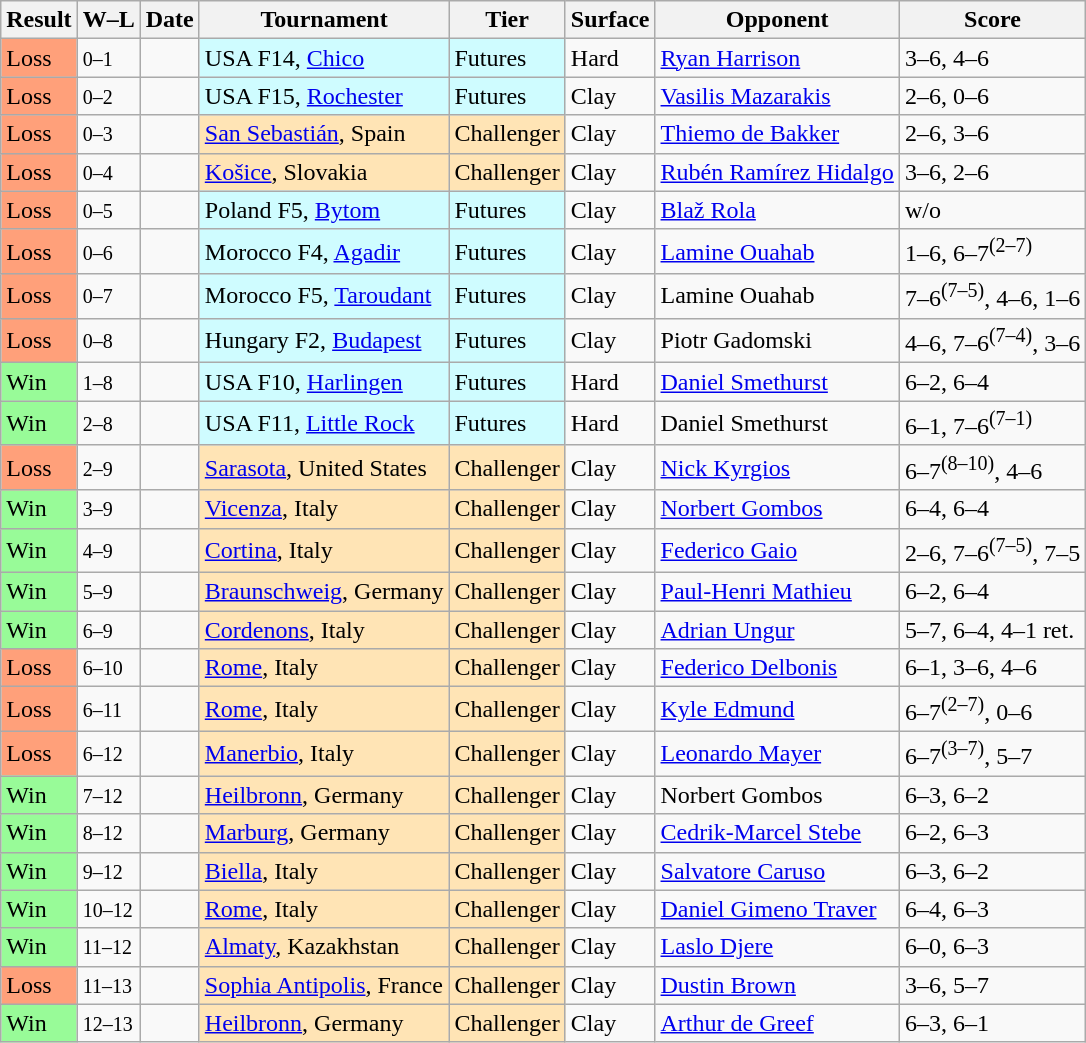<table class="sortable wikitable">
<tr>
<th>Result</th>
<th class="unsortable">W–L</th>
<th>Date</th>
<th>Tournament</th>
<th>Tier</th>
<th>Surface</th>
<th>Opponent</th>
<th class="unsortable">Score</th>
</tr>
<tr>
<td bgcolor=FFA07A>Loss</td>
<td><small>0–1</small></td>
<td></td>
<td style="background:#cffcff;">USA F14, <a href='#'>Chico</a></td>
<td style="background:#cffcff;">Futures</td>
<td>Hard</td>
<td> <a href='#'>Ryan Harrison</a></td>
<td>3–6, 4–6</td>
</tr>
<tr>
<td bgcolor=FFA07A>Loss</td>
<td><small>0–2</small></td>
<td></td>
<td style="background:#cffcff;">USA F15, <a href='#'>Rochester</a></td>
<td style="background:#cffcff;">Futures</td>
<td>Clay</td>
<td> <a href='#'>Vasilis Mazarakis</a></td>
<td>2–6, 0–6</td>
</tr>
<tr>
<td bgcolor=FFA07A>Loss</td>
<td><small>0–3</small></td>
<td><a href='#'></a></td>
<td style="background:moccasin;"><a href='#'>San Sebastián</a>, Spain</td>
<td style="background:moccasin;">Challenger</td>
<td>Clay</td>
<td> <a href='#'>Thiemo de Bakker</a></td>
<td>2–6, 3–6</td>
</tr>
<tr>
<td bgcolor=FFA07A>Loss</td>
<td><small>0–4</small></td>
<td><a href='#'></a></td>
<td style="background:moccasin;"><a href='#'>Košice</a>, Slovakia</td>
<td style="background:moccasin;">Challenger</td>
<td>Clay</td>
<td> <a href='#'>Rubén Ramírez Hidalgo</a></td>
<td>3–6, 2–6</td>
</tr>
<tr>
<td bgcolor=FFA07A>Loss</td>
<td><small>0–5</small></td>
<td></td>
<td style="background:#cffcff;">Poland F5, <a href='#'>Bytom</a></td>
<td style="background:#cffcff;">Futures</td>
<td>Clay</td>
<td> <a href='#'>Blaž Rola</a></td>
<td>w/o</td>
</tr>
<tr>
<td bgcolor=FFA07A>Loss</td>
<td><small>0–6</small></td>
<td></td>
<td style="background:#cffcff;">Morocco F4, <a href='#'>Agadir</a></td>
<td style="background:#cffcff;">Futures</td>
<td>Clay</td>
<td> <a href='#'>Lamine Ouahab</a></td>
<td>1–6, 6–7<sup>(2–7)</sup></td>
</tr>
<tr>
<td bgcolor=FFA07A>Loss</td>
<td><small>0–7</small></td>
<td></td>
<td style="background:#cffcff;">Morocco F5, <a href='#'>Taroudant</a></td>
<td style="background:#cffcff;">Futures</td>
<td>Clay</td>
<td> Lamine Ouahab</td>
<td>7–6<sup>(7–5)</sup>, 4–6, 1–6</td>
</tr>
<tr>
<td bgcolor=FFA07A>Loss</td>
<td><small>0–8</small></td>
<td></td>
<td style="background:#cffcff;">Hungary F2, <a href='#'>Budapest</a></td>
<td style="background:#cffcff;">Futures</td>
<td>Clay</td>
<td> Piotr Gadomski</td>
<td>4–6, 7–6<sup>(7–4)</sup>, 3–6</td>
</tr>
<tr>
<td bgcolor=98FB98>Win</td>
<td><small>1–8</small></td>
<td></td>
<td style="background:#cffcff;">USA F10, <a href='#'>Harlingen</a></td>
<td style="background:#cffcff;">Futures</td>
<td>Hard</td>
<td> <a href='#'>Daniel Smethurst</a></td>
<td>6–2, 6–4</td>
</tr>
<tr>
<td bgcolor=98FB98>Win</td>
<td><small>2–8</small></td>
<td></td>
<td style="background:#cffcff;">USA F11, <a href='#'>Little Rock</a></td>
<td style="background:#cffcff;">Futures</td>
<td>Hard</td>
<td> Daniel Smethurst</td>
<td>6–1, 7–6<sup>(7–1)</sup></td>
</tr>
<tr>
<td bgcolor=FFA07A>Loss</td>
<td><small>2–9</small></td>
<td><a href='#'></a></td>
<td style="background:moccasin;"><a href='#'>Sarasota</a>, United States</td>
<td style="background:moccasin;">Challenger</td>
<td>Clay</td>
<td> <a href='#'>Nick Kyrgios</a></td>
<td>6–7<sup>(8–10)</sup>, 4–6</td>
</tr>
<tr>
<td bgcolor=98FB98>Win</td>
<td><small>3–9</small></td>
<td><a href='#'></a></td>
<td style="background:moccasin;"><a href='#'>Vicenza</a>, Italy</td>
<td style="background:moccasin;">Challenger</td>
<td>Clay</td>
<td> <a href='#'>Norbert Gombos</a></td>
<td>6–4, 6–4</td>
</tr>
<tr>
<td bgcolor=98FB98>Win</td>
<td><small>4–9</small></td>
<td><a href='#'></a></td>
<td style="background:moccasin;"><a href='#'>Cortina</a>, Italy</td>
<td style="background:moccasin;">Challenger</td>
<td>Clay</td>
<td> <a href='#'>Federico Gaio</a></td>
<td>2–6, 7–6<sup>(7–5)</sup>, 7–5</td>
</tr>
<tr>
<td bgcolor=98FB98>Win</td>
<td><small>5–9</small></td>
<td><a href='#'></a></td>
<td style="background:moccasin;"><a href='#'>Braunschweig</a>, Germany</td>
<td style="background:moccasin;">Challenger</td>
<td>Clay</td>
<td> <a href='#'>Paul-Henri Mathieu</a></td>
<td>6–2, 6–4</td>
</tr>
<tr>
<td bgcolor=98FB98>Win</td>
<td><small>6–9</small></td>
<td><a href='#'></a></td>
<td style="background:moccasin;"><a href='#'>Cordenons</a>, Italy</td>
<td style="background:moccasin;">Challenger</td>
<td>Clay</td>
<td> <a href='#'>Adrian Ungur</a></td>
<td>5–7, 6–4, 4–1 ret.</td>
</tr>
<tr>
<td bgcolor=FFA07A>Loss</td>
<td><small>6–10</small></td>
<td><a href='#'></a></td>
<td style="background:moccasin;"><a href='#'>Rome</a>, Italy</td>
<td style="background:moccasin;">Challenger</td>
<td>Clay</td>
<td> <a href='#'>Federico Delbonis</a></td>
<td>6–1, 3–6, 4–6</td>
</tr>
<tr>
<td bgcolor=FFA07A>Loss</td>
<td><small>6–11</small></td>
<td><a href='#'></a></td>
<td style="background:moccasin;"><a href='#'>Rome</a>, Italy</td>
<td style="background:moccasin;">Challenger</td>
<td>Clay</td>
<td> <a href='#'>Kyle Edmund</a></td>
<td>6–7<sup>(2–7)</sup>, 0–6</td>
</tr>
<tr>
<td bgcolor=FFA07A>Loss</td>
<td><small>6–12</small></td>
<td><a href='#'></a></td>
<td style="background:moccasin;"><a href='#'>Manerbio</a>, Italy</td>
<td style="background:moccasin;">Challenger</td>
<td>Clay</td>
<td> <a href='#'>Leonardo Mayer</a></td>
<td>6–7<sup>(3–7)</sup>, 5–7</td>
</tr>
<tr>
<td bgcolor=98FB98>Win</td>
<td><small>7–12</small></td>
<td><a href='#'></a></td>
<td style="background:moccasin;"><a href='#'>Heilbronn</a>, Germany</td>
<td style="background:moccasin;">Challenger</td>
<td>Clay</td>
<td> Norbert Gombos</td>
<td>6–3, 6–2</td>
</tr>
<tr>
<td bgcolor=98FB98>Win</td>
<td><small>8–12</small></td>
<td><a href='#'></a></td>
<td style="background:moccasin;"><a href='#'>Marburg</a>, Germany</td>
<td style="background:moccasin;">Challenger</td>
<td>Clay</td>
<td> <a href='#'>Cedrik-Marcel Stebe</a></td>
<td>6–2, 6–3</td>
</tr>
<tr>
<td bgcolor=98FB98>Win</td>
<td><small>9–12</small></td>
<td><a href='#'></a></td>
<td style="background:moccasin;"><a href='#'>Biella</a>, Italy</td>
<td style="background:moccasin;">Challenger</td>
<td>Clay</td>
<td> <a href='#'>Salvatore Caruso</a></td>
<td>6–3, 6–2</td>
</tr>
<tr>
<td bgcolor=98FB98>Win</td>
<td><small>10–12</small></td>
<td><a href='#'></a></td>
<td style="background:moccasin;"><a href='#'>Rome</a>, Italy</td>
<td style="background:moccasin;">Challenger</td>
<td>Clay</td>
<td> <a href='#'>Daniel Gimeno Traver</a></td>
<td>6–4, 6–3</td>
</tr>
<tr>
<td bgcolor=98FB98>Win</td>
<td><small>11–12</small></td>
<td><a href='#'></a></td>
<td style="background:moccasin;"><a href='#'>Almaty</a>, Kazakhstan</td>
<td style="background:moccasin;">Challenger</td>
<td>Clay</td>
<td> <a href='#'>Laslo Djere</a></td>
<td>6–0, 6–3</td>
</tr>
<tr>
<td bgcolor=FFA07A>Loss</td>
<td><small>11–13</small></td>
<td><a href='#'></a></td>
<td style="background:moccasin;"><a href='#'>Sophia Antipolis</a>, France</td>
<td style="background:moccasin;">Challenger</td>
<td>Clay</td>
<td> <a href='#'>Dustin Brown</a></td>
<td>3–6, 5–7</td>
</tr>
<tr>
<td bgcolor=98FB98>Win</td>
<td><small>12–13</small></td>
<td><a href='#'></a></td>
<td style="background:moccasin;"><a href='#'>Heilbronn</a>, Germany</td>
<td style="background:moccasin;">Challenger</td>
<td>Clay</td>
<td> <a href='#'>Arthur de Greef</a></td>
<td>6–3, 6–1</td>
</tr>
</table>
